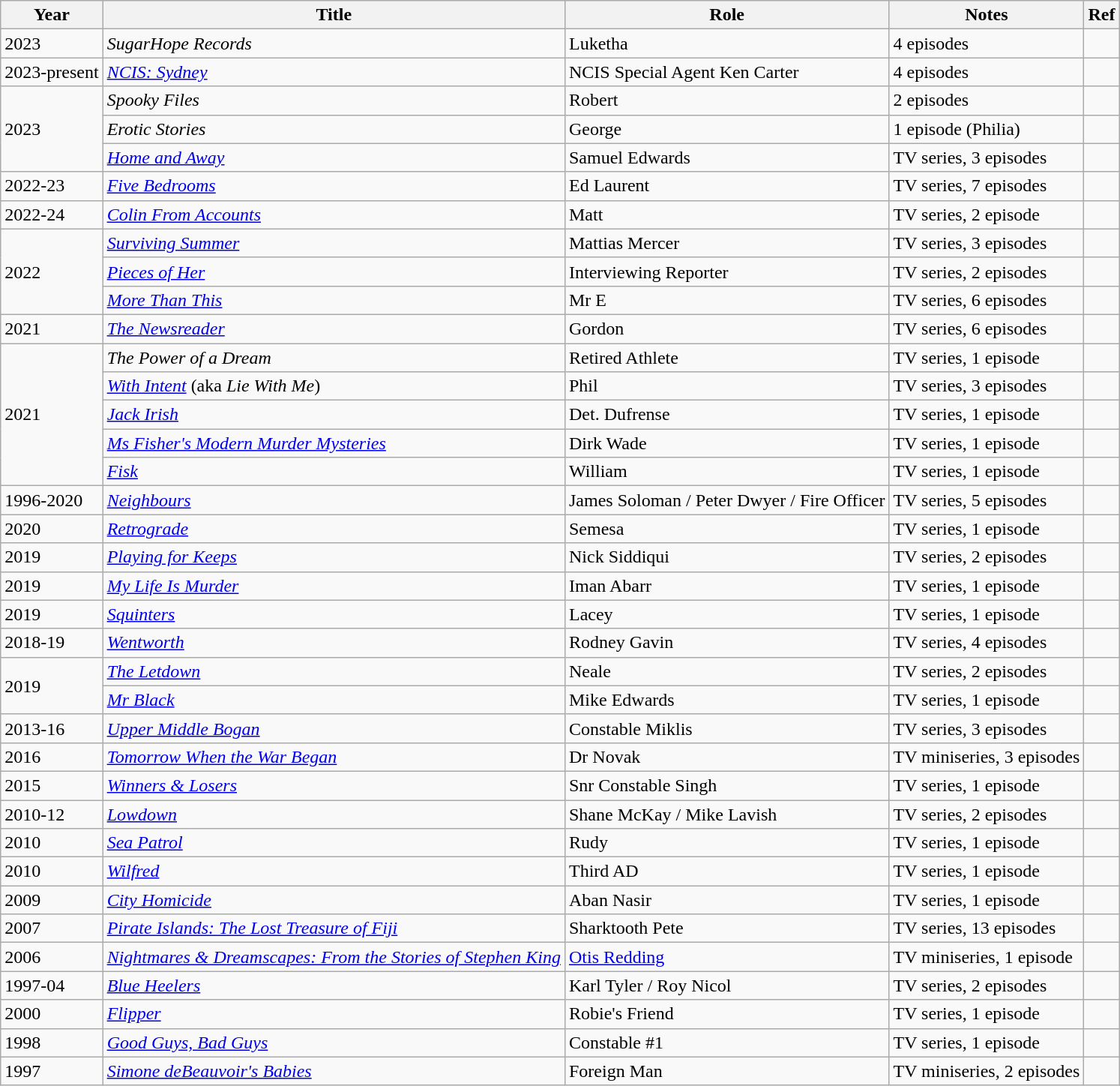<table class="wikitable">
<tr>
<th>Year</th>
<th>Title</th>
<th>Role</th>
<th>Notes</th>
<th>Ref</th>
</tr>
<tr>
<td>2023</td>
<td><em>SugarHope Records</em></td>
<td>Luketha</td>
<td>4 episodes</td>
<td></td>
</tr>
<tr>
<td>2023-present</td>
<td><em><a href='#'>NCIS: Sydney</a></em></td>
<td>NCIS Special Agent Ken Carter</td>
<td>4 episodes</td>
<td></td>
</tr>
<tr>
<td rowspan="3">2023</td>
<td><em>Spooky Files</em></td>
<td>Robert</td>
<td>2 episodes</td>
<td></td>
</tr>
<tr>
<td><em>Erotic Stories</em></td>
<td>George</td>
<td>1 episode (Philia)</td>
<td></td>
</tr>
<tr>
<td><em><a href='#'>Home and Away</a></em></td>
<td>Samuel Edwards</td>
<td>TV series, 3 episodes</td>
<td></td>
</tr>
<tr>
<td>2022-23</td>
<td><em><a href='#'>Five Bedrooms</a></em></td>
<td>Ed Laurent</td>
<td>TV series, 7 episodes</td>
<td></td>
</tr>
<tr>
<td>2022-24</td>
<td><em><a href='#'>Colin From Accounts</a></em></td>
<td>Matt</td>
<td>TV series, 2 episode</td>
<td></td>
</tr>
<tr>
<td rowspan="3">2022</td>
<td><em><a href='#'>Surviving Summer</a></em></td>
<td>Mattias Mercer</td>
<td>TV series, 3 episodes</td>
<td></td>
</tr>
<tr>
<td><em><a href='#'>Pieces of Her</a></em></td>
<td>Interviewing Reporter</td>
<td>TV series, 2 episodes</td>
<td></td>
</tr>
<tr>
<td><em><a href='#'>More Than This</a></em></td>
<td>Mr E</td>
<td>TV series, 6 episodes</td>
<td></td>
</tr>
<tr>
<td>2021</td>
<td><em><a href='#'>The Newsreader</a></em></td>
<td>Gordon</td>
<td>TV series, 6 episodes</td>
<td></td>
</tr>
<tr>
<td rowspan="5">2021</td>
<td><em>The Power of a Dream</em></td>
<td>Retired Athlete</td>
<td>TV series, 1 episode</td>
<td></td>
</tr>
<tr>
<td><em><a href='#'>With Intent</a></em> (aka <em>Lie With Me</em>)</td>
<td>Phil</td>
<td>TV series, 3 episodes</td>
<td></td>
</tr>
<tr>
<td><em><a href='#'>Jack Irish</a></em></td>
<td>Det. Dufrense</td>
<td>TV series, 1 episode</td>
<td></td>
</tr>
<tr>
<td><em><a href='#'>Ms Fisher's Modern Murder Mysteries</a></em></td>
<td>Dirk Wade</td>
<td>TV series, 1 episode</td>
<td></td>
</tr>
<tr>
<td><em><a href='#'>Fisk</a></em></td>
<td>William</td>
<td>TV series, 1 episode</td>
<td></td>
</tr>
<tr>
<td>1996-2020</td>
<td><em><a href='#'>Neighbours</a></em></td>
<td>James Soloman / Peter Dwyer / Fire Officer</td>
<td>TV series, 5 episodes</td>
<td></td>
</tr>
<tr>
<td>2020</td>
<td><em><a href='#'>Retrograde</a></em></td>
<td>Semesa</td>
<td>TV series, 1 episode</td>
<td></td>
</tr>
<tr>
<td>2019</td>
<td><em><a href='#'>Playing for Keeps</a></em></td>
<td>Nick Siddiqui</td>
<td>TV series, 2 episodes</td>
<td></td>
</tr>
<tr>
<td>2019</td>
<td><em><a href='#'>My Life Is Murder</a></em></td>
<td>Iman Abarr</td>
<td>TV series, 1 episode</td>
<td></td>
</tr>
<tr>
<td>2019</td>
<td><em><a href='#'>Squinters</a></em></td>
<td>Lacey</td>
<td>TV series, 1 episode</td>
<td></td>
</tr>
<tr>
<td>2018-19</td>
<td><em><a href='#'>Wentworth</a></em></td>
<td>Rodney Gavin</td>
<td>TV series, 4 episodes</td>
<td></td>
</tr>
<tr>
<td rowspan="2">2019</td>
<td><em><a href='#'>The Letdown</a></em></td>
<td>Neale</td>
<td>TV series, 2 episodes</td>
<td></td>
</tr>
<tr>
<td><em><a href='#'>Mr Black</a></em></td>
<td>Mike Edwards</td>
<td>TV series, 1 episode</td>
<td></td>
</tr>
<tr>
<td>2013-16</td>
<td><em><a href='#'>Upper Middle Bogan</a></em></td>
<td>Constable Miklis</td>
<td>TV series, 3 episodes</td>
<td></td>
</tr>
<tr>
<td>2016</td>
<td><em><a href='#'>Tomorrow When the War Began</a></em></td>
<td>Dr Novak</td>
<td>TV miniseries, 3 episodes</td>
<td></td>
</tr>
<tr>
<td>2015</td>
<td><em><a href='#'>Winners & Losers</a></em></td>
<td>Snr Constable Singh</td>
<td>TV series, 1 episode</td>
<td></td>
</tr>
<tr>
<td>2010-12</td>
<td><em><a href='#'>Lowdown</a></em></td>
<td>Shane McKay / Mike Lavish</td>
<td>TV series, 2 episodes</td>
<td></td>
</tr>
<tr>
<td>2010</td>
<td><em><a href='#'>Sea Patrol</a></em></td>
<td>Rudy</td>
<td>TV series, 1 episode</td>
<td></td>
</tr>
<tr>
<td>2010</td>
<td><em><a href='#'>Wilfred</a></em></td>
<td>Third AD</td>
<td>TV series, 1 episode</td>
<td></td>
</tr>
<tr>
<td>2009</td>
<td><em><a href='#'>City Homicide</a></em></td>
<td>Aban Nasir</td>
<td>TV series, 1 episode</td>
<td></td>
</tr>
<tr>
<td>2007</td>
<td><em><a href='#'>Pirate Islands: The Lost Treasure of Fiji</a></em></td>
<td>Sharktooth Pete</td>
<td>TV series, 13 episodes</td>
<td></td>
</tr>
<tr>
<td>2006</td>
<td><em><a href='#'>Nightmares & Dreamscapes: From the Stories of Stephen King</a></em></td>
<td><a href='#'>Otis Redding</a></td>
<td>TV miniseries, 1 episode</td>
<td></td>
</tr>
<tr>
<td>1997-04</td>
<td><em><a href='#'>Blue Heelers</a></em></td>
<td>Karl Tyler / Roy Nicol</td>
<td>TV series, 2 episodes</td>
<td></td>
</tr>
<tr>
<td>2000</td>
<td><em><a href='#'>Flipper</a></em></td>
<td>Robie's Friend</td>
<td>TV series, 1 episode</td>
<td></td>
</tr>
<tr>
<td>1998</td>
<td><em><a href='#'>Good Guys, Bad Guys</a></em></td>
<td>Constable #1</td>
<td>TV series, 1 episode</td>
<td></td>
</tr>
<tr>
<td>1997</td>
<td><em><a href='#'>Simone deBeauvoir's Babies</a></em></td>
<td>Foreign Man</td>
<td>TV miniseries, 2 episodes</td>
<td></td>
</tr>
</table>
